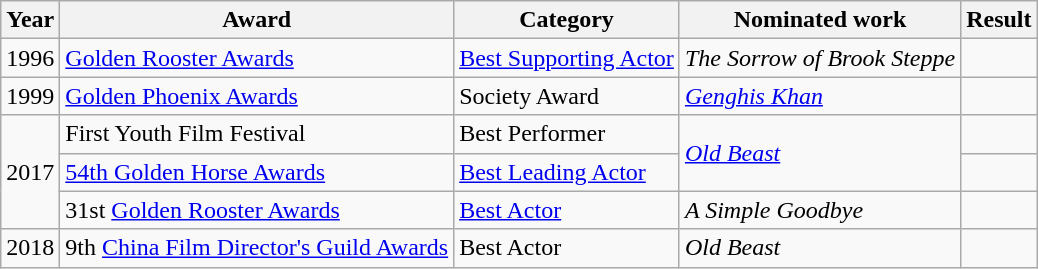<table class="wikitable sortable">
<tr>
<th>Year</th>
<th>Award</th>
<th>Category</th>
<th>Nominated work</th>
<th>Result</th>
</tr>
<tr>
<td>1996</td>
<td><a href='#'>Golden Rooster Awards</a></td>
<td><a href='#'>Best Supporting Actor</a></td>
<td><em>The Sorrow of Brook Steppe</em></td>
<td></td>
</tr>
<tr>
<td>1999</td>
<td><a href='#'>Golden Phoenix Awards</a></td>
<td>Society Award</td>
<td><em><a href='#'>Genghis Khan</a></em></td>
<td></td>
</tr>
<tr>
<td rowspan=3>2017</td>
<td>First Youth Film Festival</td>
<td>Best Performer</td>
<td rowspan=2><em><a href='#'>Old Beast</a></em></td>
<td></td>
</tr>
<tr>
<td><a href='#'>54th Golden Horse Awards</a></td>
<td><a href='#'>Best Leading Actor</a></td>
<td></td>
</tr>
<tr>
<td>31st <a href='#'>Golden Rooster Awards</a></td>
<td><a href='#'>Best Actor</a></td>
<td><em>A Simple Goodbye </em></td>
<td></td>
</tr>
<tr>
<td>2018</td>
<td>9th <a href='#'>China Film Director's Guild Awards</a></td>
<td>Best Actor</td>
<td><em>Old Beast</em></td>
<td></td>
</tr>
</table>
